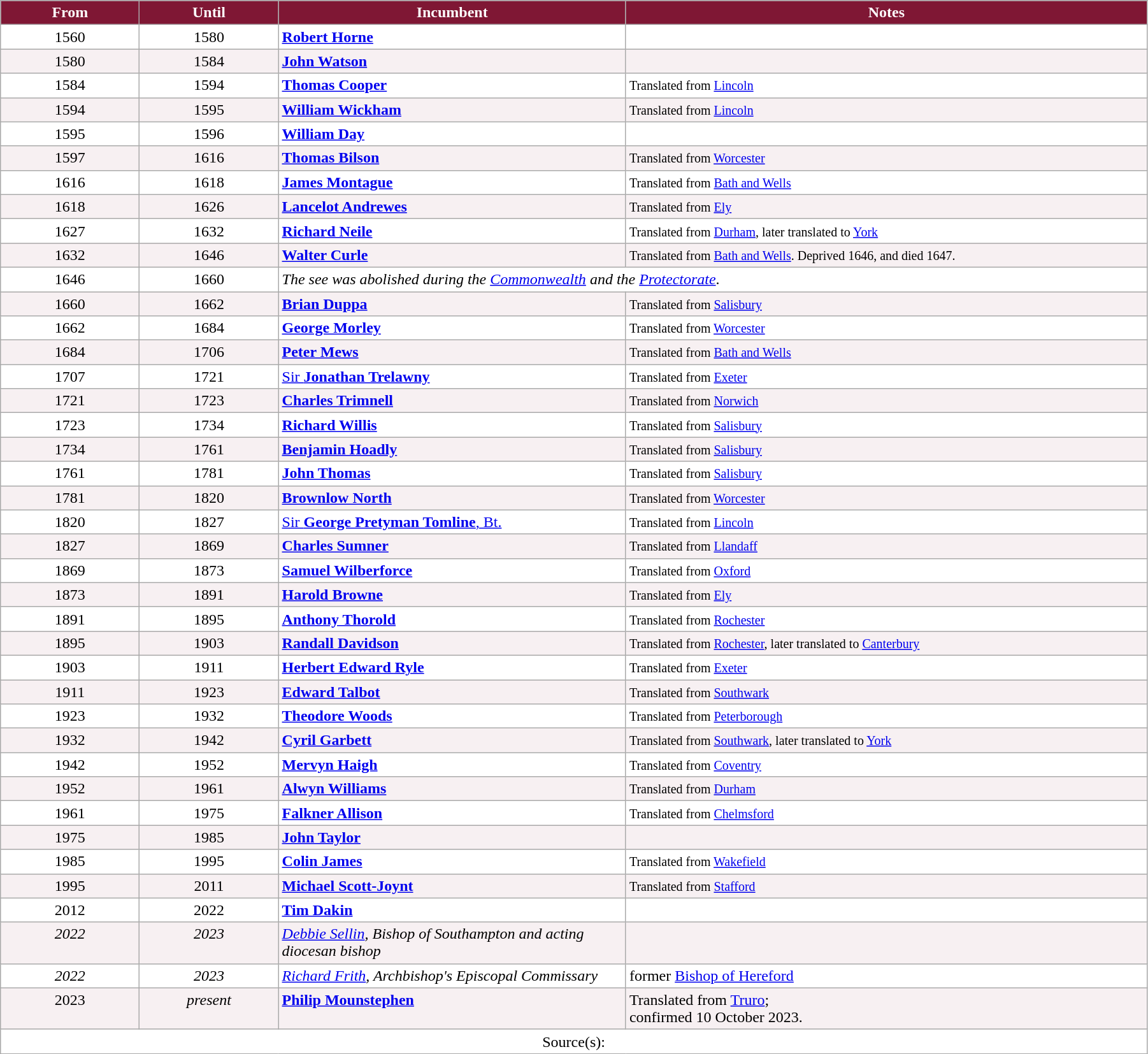<table class="wikitable" style="width:95%;">
<tr align=top>
<th style="background:#7f1734; color:white; width:12%;">From</th>
<th style="background:#7f1734; color:white; width:12%;">Until</th>
<th style="background:#7f1734; color:white; width:30%;">Incumbent</th>
<th style="background:#7f1734; color:white; width:45%;">Notes</th>
</tr>
<tr style="vertical-align:top; background:white;">
<td align=center>1560</td>
<td align=center>1580</td>
<td> <strong><a href='#'>Robert Horne</a></strong></td>
<td><small></small></td>
</tr>
<tr style="vertical-align:top; background:#f7f0f2;">
<td align=center>1580</td>
<td align=center>1584</td>
<td> <strong><a href='#'>John Watson</a></strong></td>
<td><small></small></td>
</tr>
<tr style="vertical-align:top; background:white;">
<td align=center>1584</td>
<td align=center>1594</td>
<td> <strong><a href='#'>Thomas Cooper</a></strong></td>
<td><small>Translated from <a href='#'>Lincoln</a></small></td>
</tr>
<tr style="vertical-align:top; background:#f7f0f2;">
<td align=center>1594</td>
<td align=center>1595</td>
<td> <strong><a href='#'>William Wickham</a></strong></td>
<td><small>Translated from <a href='#'>Lincoln</a></small></td>
</tr>
<tr style="vertical-align:top; background:white;">
<td align=center>1595</td>
<td align=center>1596</td>
<td> <strong><a href='#'>William Day</a></strong></td>
<td><small></small></td>
</tr>
<tr style="vertical-align:top; background:#f7f0f2;">
<td align=center>1597</td>
<td align=center>1616</td>
<td> <strong><a href='#'>Thomas Bilson</a></strong></td>
<td><small>Translated from <a href='#'>Worcester</a></small></td>
</tr>
<tr style="vertical-align:top; background:white;">
<td align=center>1616</td>
<td align=center>1618</td>
<td> <strong><a href='#'>James Montague</a></strong></td>
<td><small>Translated from <a href='#'>Bath and Wells</a></small></td>
</tr>
<tr style="vertical-align:top; background:#f7f0f2;">
<td align=center>1618</td>
<td align=center>1626</td>
<td> <strong><a href='#'>Lancelot Andrewes</a></strong></td>
<td><small>Translated from <a href='#'>Ely</a></small></td>
</tr>
<tr style="vertical-align:top; background:white;">
<td align=center>1627</td>
<td align=center>1632</td>
<td> <strong><a href='#'>Richard Neile</a></strong></td>
<td><small>Translated from <a href='#'>Durham</a>, later translated to <a href='#'>York</a></small></td>
</tr>
<tr style="vertical-align:top; background:#f7f0f2;">
<td align=center>1632</td>
<td align=center>1646</td>
<td> <strong><a href='#'>Walter Curle</a></strong></td>
<td><small>Translated from <a href='#'>Bath and Wells</a>. Deprived 1646, and died 1647.</small></td>
</tr>
<tr style="vertical-align:top; background:white;">
<td style="text-align:center;">1646</td>
<td style="text-align:center;">1660</td>
<td colspan=2><em>The see was abolished during the <a href='#'>Commonwealth</a> and the <a href='#'>Protectorate</a></em>.</td>
</tr>
<tr style="vertical-align:top; background:#f7f0f2;">
<td align=center>1660</td>
<td align=center>1662</td>
<td> <strong><a href='#'>Brian Duppa</a></strong></td>
<td><small>Translated from <a href='#'>Salisbury</a></small></td>
</tr>
<tr style="vertical-align:top; background:white;">
<td align=center>1662</td>
<td align=center>1684</td>
<td> <strong><a href='#'>George Morley</a></strong></td>
<td><small>Translated from <a href='#'>Worcester</a></small></td>
</tr>
<tr style="vertical-align:top; background:#f7f0f2;">
<td align=center>1684</td>
<td align=center>1706</td>
<td> <strong><a href='#'>Peter Mews</a></strong></td>
<td><small>Translated from <a href='#'>Bath and Wells</a></small></td>
</tr>
<tr style="vertical-align:top; background:white;">
<td align=center>1707</td>
<td align=center>1721</td>
<td> <a href='#'>Sir <strong>Jonathan Trelawny</strong></a></td>
<td><small>Translated from <a href='#'>Exeter</a></small></td>
</tr>
<tr style="vertical-align:top; background:#f7f0f2;">
<td align=center>1721</td>
<td align=center>1723</td>
<td> <strong><a href='#'>Charles Trimnell</a></strong></td>
<td><small>Translated from <a href='#'>Norwich</a></small></td>
</tr>
<tr style="vertical-align:top; background:white;">
<td align=center>1723</td>
<td align=center>1734</td>
<td> <strong><a href='#'>Richard Willis</a></strong></td>
<td><small>Translated from <a href='#'>Salisbury</a></small></td>
</tr>
<tr style="vertical-align:top; background:#f7f0f2;">
<td align=center>1734</td>
<td align=center>1761</td>
<td> <strong><a href='#'>Benjamin Hoadly</a></strong></td>
<td><small>Translated from <a href='#'>Salisbury</a></small></td>
</tr>
<tr style="vertical-align:top; background:white;">
<td align=center>1761</td>
<td align=center>1781</td>
<td> <strong><a href='#'>John Thomas</a></strong></td>
<td><small>Translated from <a href='#'>Salisbury</a></small></td>
</tr>
<tr style="vertical-align:top; background:#f7f0f2;">
<td align=center>1781</td>
<td align=center>1820</td>
<td> <strong><a href='#'>Brownlow North</a></strong></td>
<td><small>Translated from <a href='#'>Worcester</a></small></td>
</tr>
<tr style="vertical-align:top; background:white;">
<td align=center>1820</td>
<td align=center>1827</td>
<td> <a href='#'>Sir <strong>George Pretyman Tomline</strong>, Bt.</a></td>
<td><small>Translated from <a href='#'>Lincoln</a></small></td>
</tr>
<tr style="vertical-align:top; background:#f7f0f2;">
<td align=center>1827</td>
<td align=center>1869</td>
<td> <strong><a href='#'>Charles Sumner</a></strong></td>
<td><small>Translated from <a href='#'>Llandaff</a></small></td>
</tr>
<tr style="vertical-align:top; background:white;">
<td align=center>1869</td>
<td align=center>1873</td>
<td> <strong><a href='#'>Samuel Wilberforce</a></strong></td>
<td><small>Translated from <a href='#'>Oxford</a></small></td>
</tr>
<tr style="vertical-align:top; background:#f7f0f2;">
<td align=center>1873</td>
<td align=center>1891</td>
<td> <strong><a href='#'>Harold Browne</a></strong></td>
<td><small>Translated from <a href='#'>Ely</a></small></td>
</tr>
<tr style="vertical-align:top; background:white;">
<td align=center>1891</td>
<td align=center>1895</td>
<td> <strong><a href='#'>Anthony Thorold</a></strong></td>
<td><small>Translated from <a href='#'>Rochester</a></small></td>
</tr>
<tr style="vertical-align:top; background:#f7f0f2;">
<td align=center>1895</td>
<td align=center>1903</td>
<td> <strong><a href='#'>Randall Davidson</a></strong></td>
<td><small>Translated from <a href='#'>Rochester</a>, later translated to <a href='#'>Canterbury</a></small></td>
</tr>
<tr style="vertical-align:top; background:white;">
<td align=center>1903</td>
<td align=center>1911</td>
<td> <strong><a href='#'>Herbert Edward Ryle</a></strong></td>
<td><small>Translated from <a href='#'>Exeter</a></small></td>
</tr>
<tr style="vertical-align:top; background:#f7f0f2;">
<td align=center>1911</td>
<td align=center>1923</td>
<td> <strong><a href='#'>Edward Talbot</a></strong></td>
<td><small>Translated from <a href='#'>Southwark</a></small></td>
</tr>
<tr style="vertical-align:top; background:white;">
<td align=center>1923</td>
<td align=center>1932</td>
<td> <strong><a href='#'>Theodore Woods</a></strong></td>
<td><small>Translated from <a href='#'>Peterborough</a></small></td>
</tr>
<tr style="vertical-align:top; background:#f7f0f2;">
<td align=center>1932</td>
<td align=center>1942</td>
<td> <strong><a href='#'>Cyril Garbett</a></strong></td>
<td><small>Translated from <a href='#'>Southwark</a>, later translated to <a href='#'>York</a></small></td>
</tr>
<tr style="vertical-align:top; background:white;">
<td align=center>1942</td>
<td align=center>1952</td>
<td> <strong><a href='#'>Mervyn Haigh</a></strong></td>
<td><small>Translated from <a href='#'>Coventry</a></small></td>
</tr>
<tr style="vertical-align:top; background:#f7f0f2;">
<td align=center>1952</td>
<td align=center>1961</td>
<td> <strong><a href='#'>Alwyn Williams</a></strong></td>
<td><small>Translated from <a href='#'>Durham</a></small></td>
</tr>
<tr style="vertical-align:top; background:white;">
<td align=center>1961</td>
<td align=center>1975</td>
<td> <strong><a href='#'>Falkner Allison</a></strong></td>
<td><small>Translated from <a href='#'>Chelmsford</a></small></td>
</tr>
<tr style="vertical-align:top; background:#f7f0f2;">
<td align=center>1975</td>
<td align=center>1985</td>
<td> <strong><a href='#'>John Taylor</a></strong></td>
<td><small></small></td>
</tr>
<tr style="vertical-align:top; background:white;">
<td align=center>1985</td>
<td align=center>1995</td>
<td> <strong><a href='#'>Colin James</a></strong></td>
<td><small>Translated from <a href='#'>Wakefield</a></small></td>
</tr>
<tr style="vertical-align:top; background:#f7f0f2;">
<td align=center>1995</td>
<td align=center>2011</td>
<td> <strong><a href='#'>Michael Scott-Joynt</a></strong></td>
<td><small>Translated from <a href='#'>Stafford</a></small></td>
</tr>
<tr style="vertical-align:top; background:white;">
<td align=center>2012</td>
<td align=center>2022</td>
<td> <strong><a href='#'>Tim Dakin</a></strong></td>
<td></td>
</tr>
<tr style="vertical-align:top; background:#f7f0f2;">
<td align=center><em>2022</em></td>
<td align=center><em>2023</em></td>
<td><em><a href='#'>Debbie Sellin</a>, Bishop of Southampton and acting diocesan bishop</em></td>
<td></td>
</tr>
<tr style="vertical-align:top; background:white;">
<td align=center><em>2022</em></td>
<td align=center><em>2023</em></td>
<td><em><a href='#'>Richard Frith</a>, Archbishop's Episcopal Commissary</em></td>
<td>former <a href='#'>Bishop of Hereford</a></td>
</tr>
<tr style="vertical-align:top; background:#f7f0f2;">
<td align=center>2023</td>
<td align=center><em>present</em></td>
<td> <strong><a href='#'>Philip Mounstephen</a></strong></td>
<td>Translated from <a href='#'>Truro</a>;<br> confirmed 10 October 2023.</td>
</tr>
<tr style="vertical-align:top; background:white;">
<td colspan="4" style="text-align:center;">Source(s):</td>
</tr>
</table>
